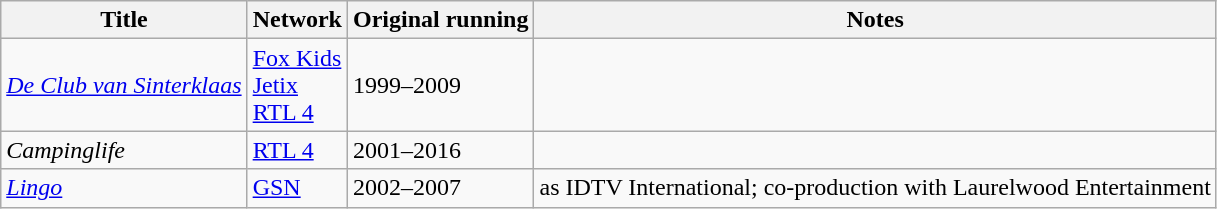<table class="wikitable sortable">
<tr>
<th>Title</th>
<th>Network</th>
<th>Original running</th>
<th>Notes</th>
</tr>
<tr>
<td><em><a href='#'>De Club van Sinterklaas</a></em></td>
<td><a href='#'>Fox Kids</a><br><a href='#'>Jetix</a><br><a href='#'>RTL 4</a></td>
<td>1999–2009</td>
<td></td>
</tr>
<tr>
<td><em>Campinglife</em></td>
<td><a href='#'>RTL 4</a></td>
<td>2001–2016</td>
<td></td>
</tr>
<tr>
<td><em><a href='#'>Lingo</a></em></td>
<td><a href='#'>GSN</a></td>
<td>2002–2007</td>
<td>as IDTV International; co-production with Laurelwood Entertainment</td>
</tr>
</table>
